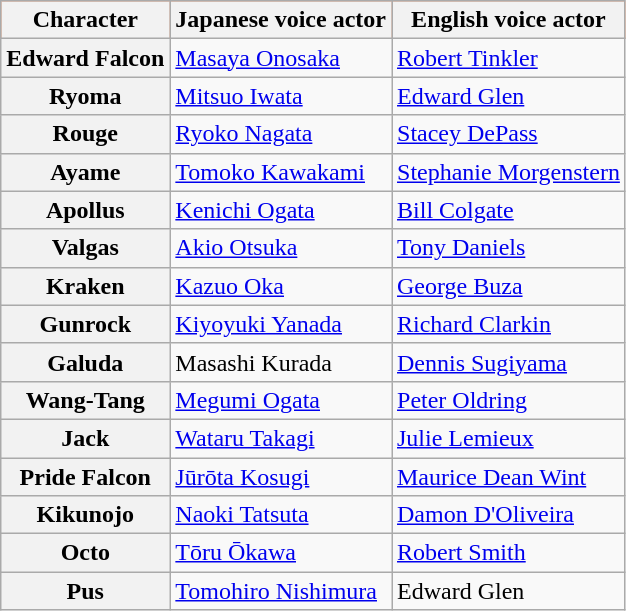<table border="1" style="border-collapse: collapse;" class="wikitable plainrowheaders">
<tr style="background-color: rgb(255,85,0);">
<th>Character</th>
<th>Japanese voice actor</th>
<th>English voice actor</th>
</tr>
<tr>
<th scope="row">Edward Falcon</th>
<td><a href='#'>Masaya Onosaka</a></td>
<td><a href='#'>Robert Tinkler</a></td>
</tr>
<tr>
<th scope="row">Ryoma</th>
<td><a href='#'>Mitsuo Iwata</a></td>
<td><a href='#'>Edward Glen</a></td>
</tr>
<tr>
<th scope="row">Rouge</th>
<td><a href='#'>Ryoko Nagata</a></td>
<td><a href='#'>Stacey DePass</a></td>
</tr>
<tr>
<th scope="row">Ayame</th>
<td><a href='#'>Tomoko Kawakami</a></td>
<td><a href='#'>Stephanie Morgenstern</a></td>
</tr>
<tr>
<th scope="row">Apollus</th>
<td><a href='#'>Kenichi Ogata</a></td>
<td><a href='#'>Bill Colgate</a></td>
</tr>
<tr>
<th scope="row">Valgas</th>
<td><a href='#'>Akio Otsuka</a></td>
<td><a href='#'>Tony Daniels</a></td>
</tr>
<tr>
<th scope="row">Kraken</th>
<td><a href='#'>Kazuo Oka</a></td>
<td><a href='#'>George Buza</a></td>
</tr>
<tr>
<th scope="row">Gunrock</th>
<td><a href='#'>Kiyoyuki Yanada</a></td>
<td><a href='#'>Richard Clarkin</a></td>
</tr>
<tr>
<th scope="row">Galuda</th>
<td>Masashi Kurada</td>
<td><a href='#'>Dennis Sugiyama</a></td>
</tr>
<tr>
<th scope="row">Wang-Tang</th>
<td><a href='#'>Megumi Ogata</a></td>
<td><a href='#'>Peter Oldring</a></td>
</tr>
<tr>
<th scope="row">Jack</th>
<td><a href='#'>Wataru Takagi</a></td>
<td><a href='#'>Julie Lemieux</a></td>
</tr>
<tr>
<th scope="row">Pride Falcon</th>
<td><a href='#'>Jūrōta Kosugi</a></td>
<td><a href='#'>Maurice Dean Wint</a></td>
</tr>
<tr>
<th scope="row">Kikunojo</th>
<td><a href='#'>Naoki Tatsuta</a></td>
<td><a href='#'>Damon D'Oliveira</a></td>
</tr>
<tr>
<th scope="row">Octo</th>
<td><a href='#'>Tōru Ōkawa</a></td>
<td><a href='#'>Robert Smith</a></td>
</tr>
<tr>
<th scope="row">Pus</th>
<td><a href='#'>Tomohiro Nishimura</a></td>
<td>Edward Glen</td>
</tr>
</table>
